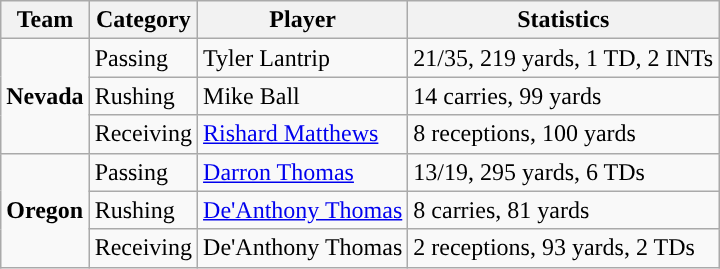<table class="wikitable" style="float: left;">
<tr>
<th>Team</th>
<th>Category</th>
<th>Player</th>
<th>Statistics</th>
</tr>
<tr>
<td rowspan=3><strong>Nevada</strong></td>
<td>Passing</td>
<td>Tyler Lantrip</td>
<td>21/35, 219 yards, 1 TD, 2 INTs</td>
</tr>
<tr>
<td>Rushing</td>
<td>Mike Ball</td>
<td>14 carries, 99 yards</td>
</tr>
<tr>
<td>Receiving</td>
<td><a href='#'>Rishard Matthews</a></td>
<td>8 receptions, 100 yards</td>
</tr>
<tr>
<td rowspan=3><strong>Oregon</strong></td>
<td>Passing</td>
<td><a href='#'>Darron Thomas</a></td>
<td>13/19, 295 yards, 6 TDs</td>
</tr>
<tr>
<td>Rushing</td>
<td><a href='#'>De'Anthony Thomas</a></td>
<td>8 carries, 81 yards</td>
</tr>
<tr>
<td>Receiving</td>
<td>De'Anthony Thomas</td>
<td>2 receptions, 93 yards, 2 TDs</td>
</tr>
</table>
